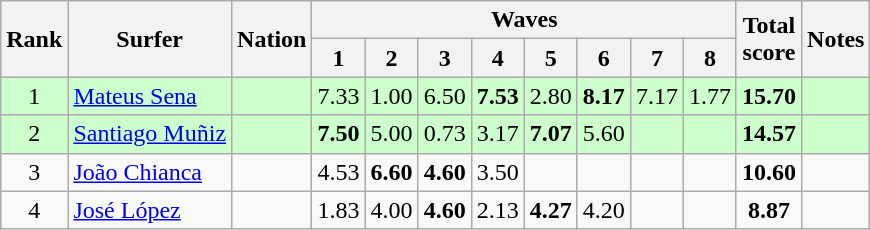<table class="wikitable sortable" style="text-align:center">
<tr>
<th rowspan=2>Rank</th>
<th rowspan=2>Surfer</th>
<th rowspan=2>Nation</th>
<th colspan=8>Waves</th>
<th rowspan=2>Total<br>score</th>
<th rowspan=2>Notes</th>
</tr>
<tr>
<th>1</th>
<th>2</th>
<th>3</th>
<th>4</th>
<th>5</th>
<th>6</th>
<th>7</th>
<th>8</th>
</tr>
<tr bgcolor=ccffcc>
<td>1</td>
<td align=left><a href='#'>Mateus Sena</a></td>
<td align=left></td>
<td>7.33</td>
<td>1.00</td>
<td>6.50</td>
<td><strong>7.53</strong></td>
<td>2.80</td>
<td><strong>8.17</strong></td>
<td>7.17</td>
<td>1.77</td>
<td><strong>15.70</strong></td>
<td></td>
</tr>
<tr bgcolor=ccffcc>
<td>2</td>
<td align=left><a href='#'>Santiago Muñiz</a></td>
<td align=left></td>
<td><strong>7.50</strong></td>
<td>5.00</td>
<td>0.73</td>
<td>3.17</td>
<td><strong>7.07</strong></td>
<td>5.60</td>
<td></td>
<td></td>
<td><strong>14.57</strong></td>
<td></td>
</tr>
<tr>
<td>3</td>
<td align=left><a href='#'>João Chianca</a></td>
<td align=left></td>
<td>4.53</td>
<td><strong>6.60</strong></td>
<td><strong>4.60</strong></td>
<td>3.50</td>
<td></td>
<td></td>
<td></td>
<td></td>
<td><strong>10.60</strong></td>
<td></td>
</tr>
<tr>
<td>4</td>
<td align=left><a href='#'>José López</a></td>
<td align=left></td>
<td>1.83</td>
<td>4.00</td>
<td><strong>4.60</strong></td>
<td>2.13</td>
<td><strong>4.27</strong></td>
<td>4.20</td>
<td></td>
<td></td>
<td><strong>8.87</strong></td>
<td></td>
</tr>
</table>
